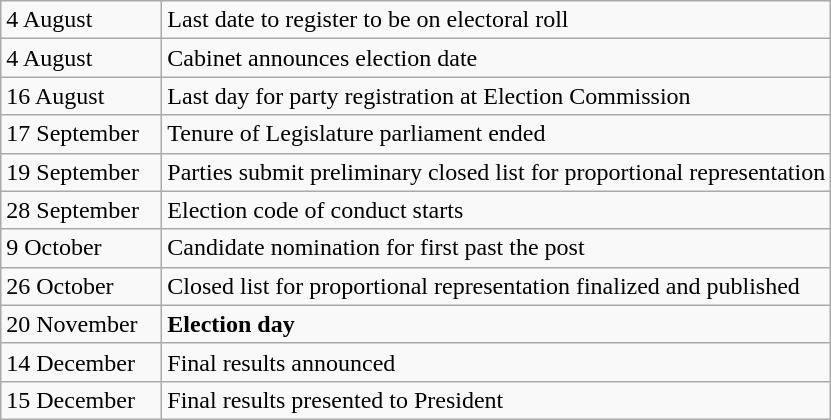<table class="wikitable">
<tr>
<td style="width: 100px;">4 August</td>
<td>Last date to register to be on electoral roll</td>
</tr>
<tr>
<td>4 August</td>
<td>Cabinet announces election date</td>
</tr>
<tr>
<td>16 August</td>
<td>Last day for party registration at Election Commission</td>
</tr>
<tr>
<td>17 September</td>
<td>Tenure of Legislature parliament ended</td>
</tr>
<tr>
<td>19 September</td>
<td>Parties submit preliminary closed list for proportional representation</td>
</tr>
<tr>
<td>28 September</td>
<td>Election code of conduct starts</td>
</tr>
<tr>
<td>9 October</td>
<td>Candidate nomination for first past the post</td>
</tr>
<tr>
<td>26 October</td>
<td>Closed list for proportional representation finalized and published</td>
</tr>
<tr>
<td>20 November</td>
<td><strong>Election day</strong></td>
</tr>
<tr>
<td>14 December</td>
<td>Final results announced</td>
</tr>
<tr>
<td>15 December</td>
<td>Final results presented to President</td>
</tr>
</table>
